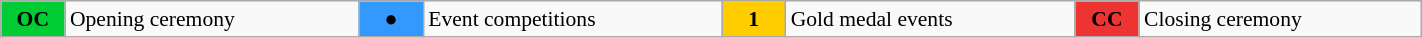<table class=wikitable style="margin:0.5em auto; font-size:90%;position:relative;width:75%;">
<tr 8>
<td style="width:2.5em; background-color:#00cc33;text-align:center;"><strong>OC</strong></td>
<td>Opening ceremony</td>
<td style="width:2.5em; background-color:#3399ff;text-align:center;">●</td>
<td>Event competitions</td>
<td style="width:2.5em; background-color:#ffcc00;text-align:center;"><strong>1</strong></td>
<td>Gold medal events</td>
<td style="width:2.5em; background-color:#ee3333;text-align:center;"><strong>CC</strong></td>
<td>Closing ceremony</td>
</tr>
</table>
